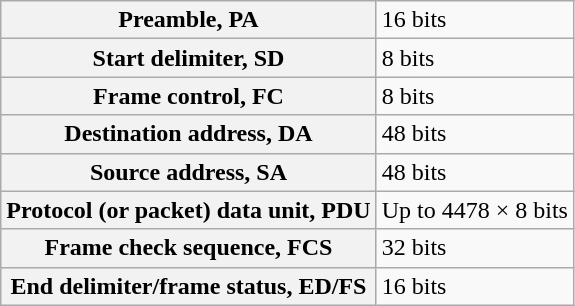<table class="wikitable">
<tr>
<th>Preamble, PA</th>
<td>16 bits</td>
</tr>
<tr>
<th>Start delimiter, SD</th>
<td>8 bits</td>
</tr>
<tr>
<th>Frame control, FC</th>
<td>8 bits</td>
</tr>
<tr>
<th>Destination address, DA</th>
<td>48 bits</td>
</tr>
<tr>
<th>Source address, SA</th>
<td>48 bits</td>
</tr>
<tr>
<th>Protocol (or packet) data unit, PDU</th>
<td>Up to 4478 × 8 bits</td>
</tr>
<tr>
<th>Frame check sequence, FCS</th>
<td>32 bits</td>
</tr>
<tr>
<th>End delimiter/frame status, ED/FS</th>
<td>16 bits</td>
</tr>
</table>
